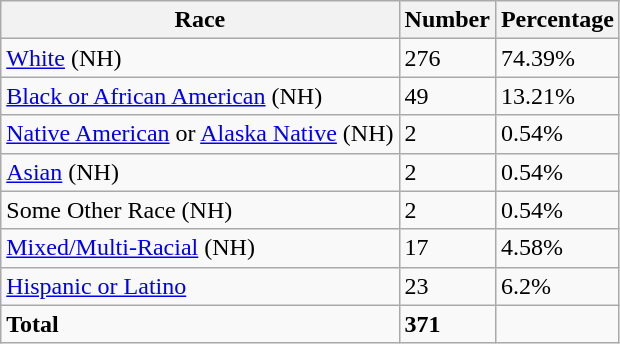<table class="wikitable">
<tr>
<th>Race</th>
<th>Number</th>
<th>Percentage</th>
</tr>
<tr>
<td><a href='#'>White</a> (NH)</td>
<td>276</td>
<td>74.39%</td>
</tr>
<tr>
<td><a href='#'>Black or African American</a> (NH)</td>
<td>49</td>
<td>13.21%</td>
</tr>
<tr>
<td><a href='#'>Native American</a> or <a href='#'>Alaska Native</a> (NH)</td>
<td>2</td>
<td>0.54%</td>
</tr>
<tr>
<td><a href='#'>Asian</a> (NH)</td>
<td>2</td>
<td>0.54%</td>
</tr>
<tr>
<td>Some Other Race (NH)</td>
<td>2</td>
<td>0.54%</td>
</tr>
<tr>
<td><a href='#'>Mixed/Multi-Racial</a> (NH)</td>
<td>17</td>
<td>4.58%</td>
</tr>
<tr>
<td><a href='#'>Hispanic or Latino</a></td>
<td>23</td>
<td>6.2%</td>
</tr>
<tr>
<td><strong>Total</strong></td>
<td><strong>371</strong></td>
<td></td>
</tr>
</table>
